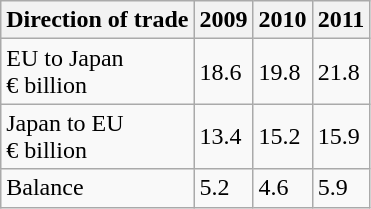<table class="wikitable">
<tr>
<th>Direction of trade</th>
<th>2009</th>
<th>2010</th>
<th>2011</th>
</tr>
<tr>
<td>EU to Japan<br>€ billion</td>
<td>18.6</td>
<td>19.8</td>
<td>21.8</td>
</tr>
<tr>
<td>Japan to EU<br>€ billion</td>
<td>13.4</td>
<td>15.2</td>
<td>15.9</td>
</tr>
<tr>
<td>Balance</td>
<td>5.2</td>
<td>4.6</td>
<td>5.9</td>
</tr>
</table>
